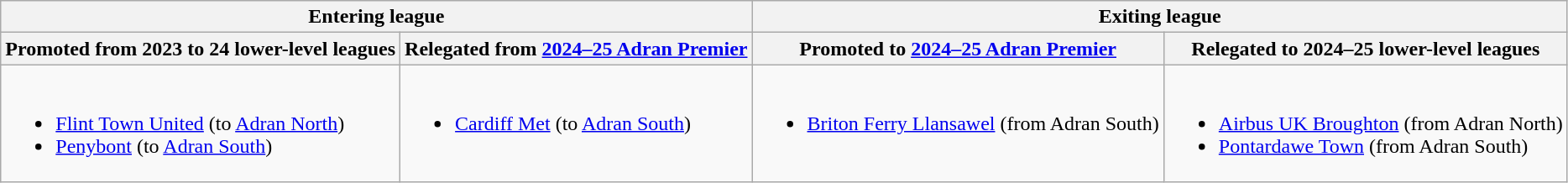<table class="wikitable">
<tr>
<th colspan=2>Entering league</th>
<th colspan=2>Exiting league</th>
</tr>
<tr>
<th>Promoted from 2023 to 24 lower-level leagues</th>
<th>Relegated from <a href='#'>2024–25 Adran Premier</a></th>
<th>Promoted to <a href='#'>2024–25 Adran Premier</a></th>
<th>Relegated to 2024–25 lower-level leagues</th>
</tr>
<tr style="vertical-align:top;">
<td><br><ul><li><a href='#'>Flint Town United</a> (to <a href='#'>Adran North</a>)</li><li><a href='#'>Penybont</a> (to <a href='#'>Adran South</a>)</li></ul></td>
<td><br><ul><li><a href='#'>Cardiff Met</a> (to <a href='#'>Adran South</a>)</li></ul></td>
<td><br><ul><li><a href='#'>Briton Ferry Llansawel</a> (from Adran South)</li></ul></td>
<td><br><ul><li><a href='#'>Airbus UK Broughton</a> (from Adran North)</li><li><a href='#'>Pontardawe Town</a> (from Adran South)</li></ul></td>
</tr>
</table>
